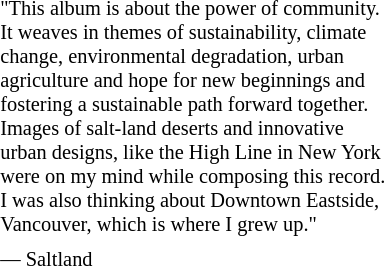<table class="toccolours" style="float: right; margin-left: 1em; margin-right: 2em; font-size: 85%; background:offwhite; color:black; width:20em; max-width: 40%;" cellspacing="5">
<tr>
<td style="text-align: left;">"This album is about the power of community. It weaves in themes of sustainability, climate change, environmental degradation, urban agriculture and hope for new beginnings and fostering a sustainable path forward together. Images of salt-land deserts and innovative urban designs, like the High Line in New York were on my mind while composing this record. I was also thinking about Downtown Eastside, Vancouver, which is where I grew up."</td>
</tr>
<tr>
<td style="text-align: left;">— Saltland</td>
</tr>
</table>
